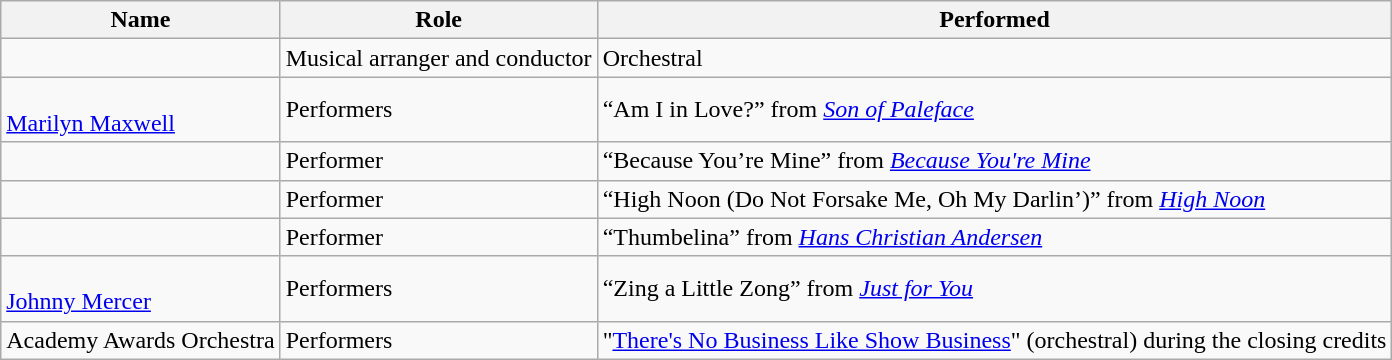<table class="wikitable sortable">
<tr>
<th>Name</th>
<th>Role</th>
<th>Performed</th>
</tr>
<tr>
<td></td>
<td>Musical arranger and conductor</td>
<td>Orchestral</td>
</tr>
<tr>
<td><br><a href='#'>Marilyn Maxwell</a></td>
<td>Performers</td>
<td>“Am I in Love?” from <em><a href='#'>Son of Paleface</a></em></td>
</tr>
<tr>
<td></td>
<td>Performer</td>
<td>“Because You’re Mine” from <em><a href='#'>Because You're Mine</a></em></td>
</tr>
<tr>
<td></td>
<td>Performer</td>
<td>“High Noon (Do Not Forsake Me, Oh My Darlin’)” from <em><a href='#'>High Noon</a></em></td>
</tr>
<tr>
<td></td>
<td>Performer</td>
<td>“Thumbelina” from <em><a href='#'>Hans Christian Andersen</a></em></td>
</tr>
<tr>
<td><br><a href='#'>Johnny Mercer</a></td>
<td>Performers</td>
<td>“Zing a Little Zong” from <em><a href='#'>Just for You</a></em></td>
</tr>
<tr>
<td>Academy Awards Orchestra</td>
<td>Performers</td>
<td>"<a href='#'>There's No Business Like Show Business</a>" (orchestral) during the closing credits</td>
</tr>
</table>
